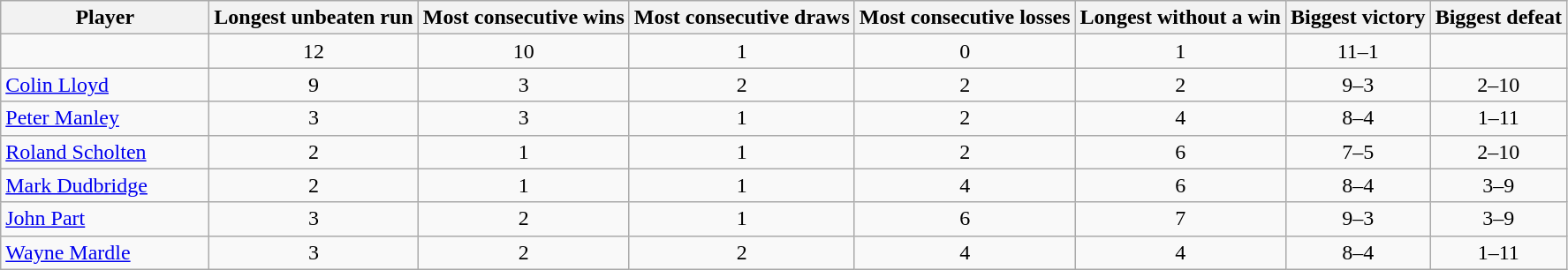<table class="wikitable sortable" style="text-align:center;">
<tr>
<th width=150>Player</th>
<th>Longest unbeaten run</th>
<th>Most consecutive wins</th>
<th>Most consecutive draws</th>
<th>Most consecutive losses</th>
<th>Longest without a win</th>
<th>Biggest victory</th>
<th>Biggest defeat</th>
</tr>
<tr>
<td style="text-align:left;"> </td>
<td>12</td>
<td>10</td>
<td>1</td>
<td>0</td>
<td>1</td>
<td>11–1</td>
<td></td>
</tr>
<tr>
<td style="text-align:left;"> <a href='#'>Colin Lloyd</a></td>
<td>9</td>
<td>3</td>
<td>2</td>
<td>2</td>
<td>2</td>
<td>9–3</td>
<td>2–10</td>
</tr>
<tr>
<td style="text-align:left;"> <a href='#'>Peter Manley</a></td>
<td>3</td>
<td>3</td>
<td>1</td>
<td>2</td>
<td>4</td>
<td>8–4</td>
<td>1–11</td>
</tr>
<tr>
<td style="text-align:left;"> <a href='#'>Roland Scholten</a></td>
<td>2</td>
<td>1</td>
<td>1</td>
<td>2</td>
<td>6</td>
<td>7–5</td>
<td>2–10</td>
</tr>
<tr>
<td style="text-align:left;"> <a href='#'>Mark Dudbridge</a></td>
<td>2</td>
<td>1</td>
<td>1</td>
<td>4</td>
<td>6</td>
<td>8–4</td>
<td>3–9</td>
</tr>
<tr>
<td style="text-align:left;"> <a href='#'>John Part</a></td>
<td>3</td>
<td>2</td>
<td>1</td>
<td>6</td>
<td>7</td>
<td>9–3</td>
<td>3–9</td>
</tr>
<tr>
<td style="text-align:left;"> <a href='#'>Wayne Mardle</a></td>
<td>3</td>
<td>2</td>
<td>2</td>
<td>4</td>
<td>4</td>
<td>8–4</td>
<td>1–11</td>
</tr>
</table>
